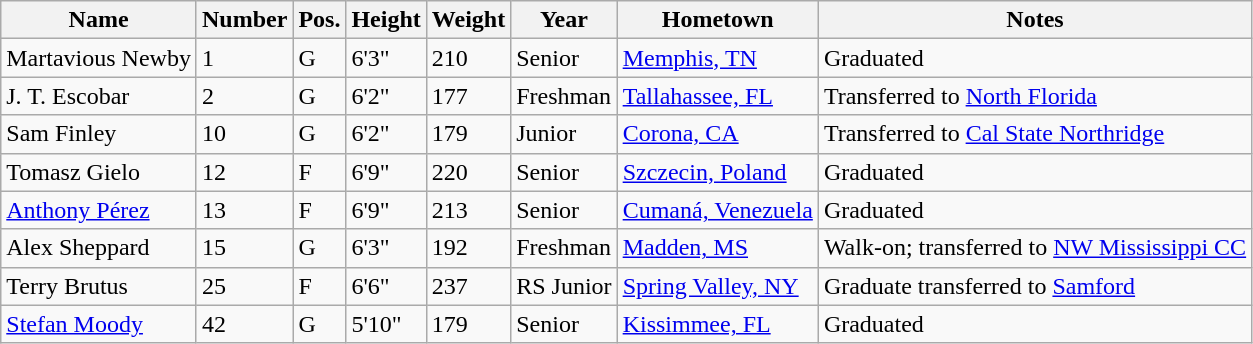<table class="wikitable sortable" border="1">
<tr>
<th>Name</th>
<th>Number</th>
<th>Pos.</th>
<th>Height</th>
<th>Weight</th>
<th>Year</th>
<th>Hometown</th>
<th class="unsortable">Notes</th>
</tr>
<tr>
<td>Martavious Newby</td>
<td>1</td>
<td>G</td>
<td>6'3"</td>
<td>210</td>
<td>Senior</td>
<td><a href='#'>Memphis, TN</a></td>
<td>Graduated</td>
</tr>
<tr>
<td>J. T. Escobar</td>
<td>2</td>
<td>G</td>
<td>6'2"</td>
<td>177</td>
<td>Freshman</td>
<td><a href='#'>Tallahassee, FL</a></td>
<td>Transferred to <a href='#'>North Florida</a></td>
</tr>
<tr>
<td>Sam Finley</td>
<td>10</td>
<td>G</td>
<td>6'2"</td>
<td>179</td>
<td>Junior</td>
<td><a href='#'>Corona, CA</a></td>
<td>Transferred to <a href='#'>Cal State Northridge</a></td>
</tr>
<tr>
<td>Tomasz Gielo</td>
<td>12</td>
<td>F</td>
<td>6'9"</td>
<td>220</td>
<td>Senior</td>
<td><a href='#'>Szczecin, Poland</a></td>
<td>Graduated</td>
</tr>
<tr>
<td><a href='#'>Anthony Pérez</a></td>
<td>13</td>
<td>F</td>
<td>6'9"</td>
<td>213</td>
<td>Senior</td>
<td><a href='#'>Cumaná, Venezuela</a></td>
<td>Graduated</td>
</tr>
<tr>
<td>Alex Sheppard</td>
<td>15</td>
<td>G</td>
<td>6'3"</td>
<td>192</td>
<td>Freshman</td>
<td><a href='#'>Madden, MS</a></td>
<td>Walk-on; transferred to <a href='#'>NW Mississippi CC</a></td>
</tr>
<tr>
<td>Terry Brutus</td>
<td>25</td>
<td>F</td>
<td>6'6"</td>
<td>237</td>
<td>RS Junior</td>
<td><a href='#'>Spring Valley, NY</a></td>
<td>Graduate transferred to <a href='#'>Samford</a></td>
</tr>
<tr>
<td><a href='#'>Stefan Moody</a></td>
<td>42</td>
<td>G</td>
<td>5'10"</td>
<td>179</td>
<td>Senior</td>
<td><a href='#'>Kissimmee, FL</a></td>
<td>Graduated</td>
</tr>
</table>
